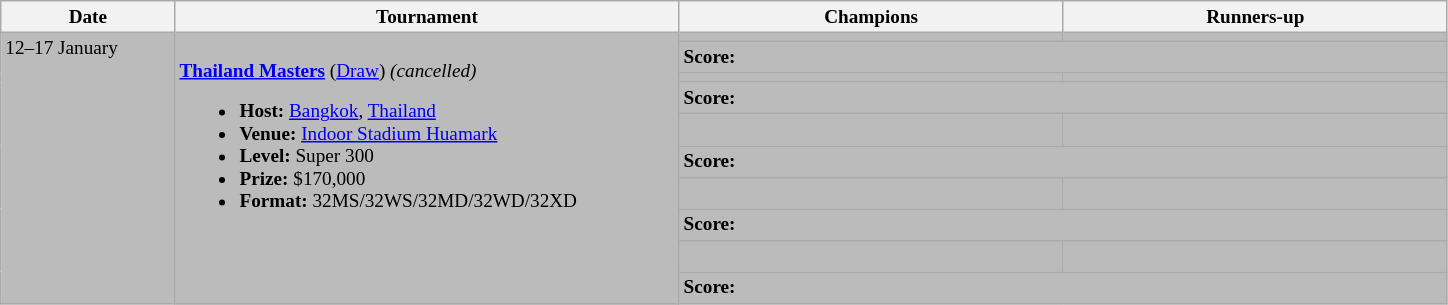<table class="wikitable" style="font-size:80%">
<tr>
<th width="110">Date</th>
<th width="330">Tournament</th>
<th width="250">Champions</th>
<th width="250">Runners-up</th>
</tr>
<tr valign="top"bgcolor="#BBBBBB">
<td rowspan="10">12–17 January</td>
<td bgcolor="#BBBBBB" rowspan="10"><br><strong> <a href='#'>Thailand Masters</a></strong> (<a href='#'>Draw</a>) <em>(cancelled)</em><ul><li><strong>Host:</strong> <a href='#'>Bangkok</a>, <a href='#'>Thailand</a></li><li><strong>Venue:</strong> <a href='#'>Indoor Stadium Huamark</a></li><li><strong>Level:</strong> Super 300</li><li><strong>Prize:</strong> $170,000</li><li><strong>Format:</strong> 32MS/32WS/32MD/32WD/32XD</li></ul></td>
<td><strong> </strong></td>
<td></td>
</tr>
<tr bgcolor="#BBBBBB">
<td colspan="2"><strong>Score:</strong></td>
</tr>
<tr valign="top"bgcolor="#BBBBBB">
<td><strong> </strong></td>
<td></td>
</tr>
<tr bgcolor="#BBBBBB">
<td colspan="2"><strong>Score:</strong></td>
</tr>
<tr valign="top"bgcolor="#BBBBBB">
<td><strong> <br> </strong></td>
<td> <br></td>
</tr>
<tr bgcolor="#BBBBBB">
<td colspan="2"><strong>Score:</strong></td>
</tr>
<tr valign="top"bgcolor="#BBBBBB">
<td><strong> <br> </strong></td>
<td> <br></td>
</tr>
<tr bgcolor="#BBBBBB">
<td colspan="2"><strong>Score:</strong></td>
</tr>
<tr valign="top"bgcolor="#BBBBBB">
<td><strong> <br> </strong></td>
<td> <br></td>
</tr>
<tr bgcolor="#BBBBBB">
<td colspan="2"><strong>Score:</strong></td>
</tr>
</table>
